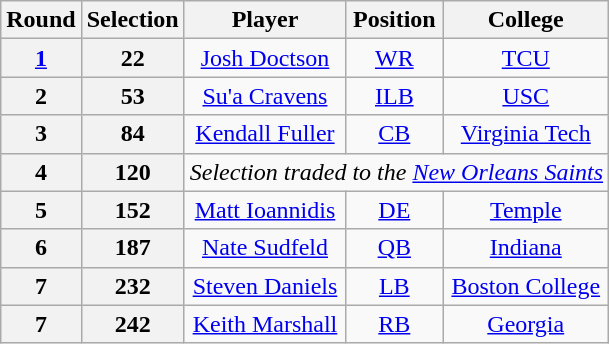<table class="wikitable" style="text-align:center">
<tr>
<th>Round</th>
<th>Selection</th>
<th>Player</th>
<th>Position</th>
<th>College</th>
</tr>
<tr>
<th><a href='#'>1</a></th>
<th>22</th>
<td><a href='#'>Josh Doctson</a></td>
<td><a href='#'>WR</a></td>
<td><a href='#'>TCU</a></td>
</tr>
<tr>
<th>2</th>
<th>53</th>
<td><a href='#'>Su'a Cravens</a></td>
<td><a href='#'>ILB</a></td>
<td><a href='#'>USC</a></td>
</tr>
<tr>
<th>3</th>
<th>84</th>
<td><a href='#'>Kendall Fuller</a></td>
<td><a href='#'>CB</a></td>
<td><a href='#'>Virginia Tech</a></td>
</tr>
<tr>
<th>4</th>
<th>120</th>
<td colspan="3"><em>Selection traded to the <a href='#'>New Orleans Saints</a></em></td>
</tr>
<tr>
<th>5</th>
<th>152</th>
<td><a href='#'>Matt Ioannidis</a></td>
<td><a href='#'>DE</a></td>
<td><a href='#'>Temple</a></td>
</tr>
<tr>
<th>6</th>
<th>187</th>
<td><a href='#'>Nate Sudfeld</a></td>
<td><a href='#'>QB</a></td>
<td><a href='#'>Indiana</a></td>
</tr>
<tr>
<th>7</th>
<th>232</th>
<td><a href='#'>Steven Daniels</a></td>
<td><a href='#'>LB</a></td>
<td><a href='#'>Boston College</a></td>
</tr>
<tr>
<th>7</th>
<th>242</th>
<td><a href='#'>Keith Marshall</a></td>
<td><a href='#'>RB</a></td>
<td><a href='#'>Georgia</a></td>
</tr>
</table>
